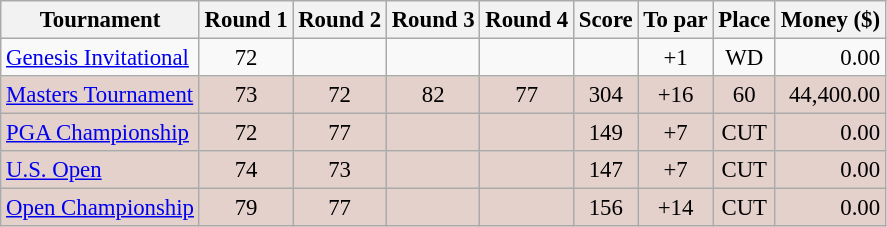<table class=wikitable style="font-size:95%;text-align:center">
<tr>
<th>Tournament</th>
<th>Round 1</th>
<th>Round 2</th>
<th>Round 3</th>
<th>Round 4</th>
<th>Score</th>
<th>To par</th>
<th>Place</th>
<th>Money ($)</th>
</tr>
<tr>
<td align=left><a href='#'>Genesis Invitational</a></td>
<td>72</td>
<td></td>
<td></td>
<td></td>
<td></td>
<td>+1</td>
<td>WD</td>
<td align=right>0.00</td>
</tr>
<tr style="background:#e5d1cb;">
<td align=left><a href='#'>Masters Tournament</a></td>
<td>73</td>
<td>72</td>
<td>82</td>
<td>77</td>
<td>304</td>
<td>+16</td>
<td>60</td>
<td align=right>44,400.00</td>
</tr>
<tr style="background:#e5d1cb;">
<td align=left><a href='#'>PGA Championship</a></td>
<td>72</td>
<td>77</td>
<td></td>
<td></td>
<td>149</td>
<td>+7</td>
<td>CUT</td>
<td align=right>0.00</td>
</tr>
<tr style="background:#e5d1cb;">
<td align=left><a href='#'>U.S. Open</a></td>
<td>74</td>
<td>73</td>
<td></td>
<td></td>
<td>147</td>
<td>+7</td>
<td>CUT</td>
<td align=right>0.00</td>
</tr>
<tr style="background:#e5d1cb;">
<td align=left><a href='#'>Open Championship</a></td>
<td>79</td>
<td>77</td>
<td></td>
<td></td>
<td>156</td>
<td>+14</td>
<td>CUT</td>
<td align=right>0.00</td>
</tr>
</table>
